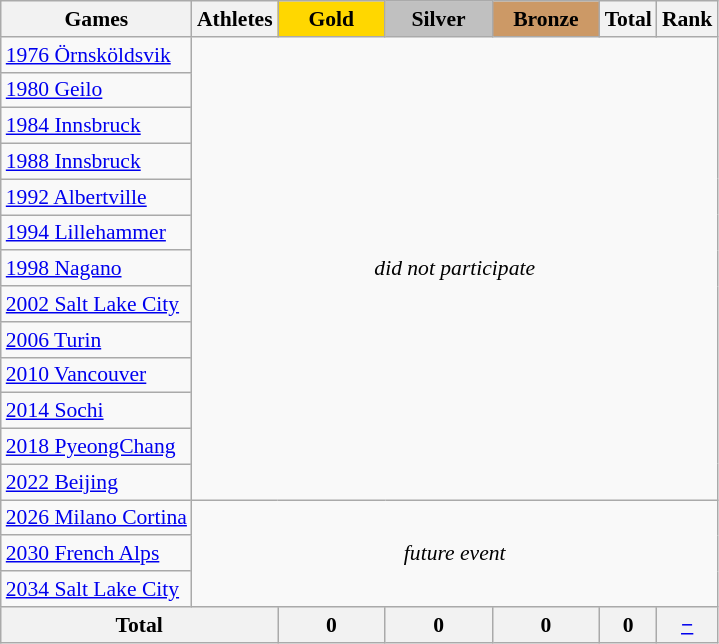<table class="wikitable" style="text-align:center; font-size:90%;">
<tr>
<th>Games</th>
<th>Athletes</th>
<th style="background:gold; width:4.5em; font-weight:bold;">Gold</th>
<th style="background:silver; width:4.5em; font-weight:bold;">Silver</th>
<th style="background:#cc9966; width:4.5em; font-weight:bold;">Bronze</th>
<th>Total</th>
<th>Rank</th>
</tr>
<tr>
<td align=left><a href='#'>1976 Örnsköldsvik</a></td>
<td colspan=6 rowspan=13><em>did not participate</em></td>
</tr>
<tr>
<td align=left><a href='#'>1980 Geilo</a></td>
</tr>
<tr>
<td align=left><a href='#'>1984 Innsbruck</a></td>
</tr>
<tr>
<td align=left><a href='#'>1988 Innsbruck</a></td>
</tr>
<tr>
<td align=left><a href='#'>1992 Albertville</a></td>
</tr>
<tr>
<td align=left><a href='#'>1994 Lillehammer</a></td>
</tr>
<tr>
<td align=left><a href='#'>1998 Nagano</a></td>
</tr>
<tr>
<td align=left><a href='#'>2002 Salt Lake City</a></td>
</tr>
<tr>
<td align=left><a href='#'>2006 Turin</a></td>
</tr>
<tr>
<td align=left><a href='#'>2010 Vancouver</a></td>
</tr>
<tr>
<td align=left><a href='#'>2014 Sochi</a></td>
</tr>
<tr>
<td align=left><a href='#'>2018 PyeongChang</a></td>
</tr>
<tr>
<td align=left><a href='#'>2022 Beijing</a></td>
</tr>
<tr>
<td align=left><a href='#'>2026 Milano Cortina</a></td>
<td colspan=6; rowspan=3><em>future event</em></td>
</tr>
<tr>
<td align=left><a href='#'>2030 French Alps</a></td>
</tr>
<tr>
<td align=left><a href='#'>2034 Salt Lake City</a></td>
</tr>
<tr>
<th colspan=2>Total</th>
<th>0</th>
<th>0</th>
<th>0</th>
<th>0</th>
<th><a href='#'>−</a></th>
</tr>
</table>
